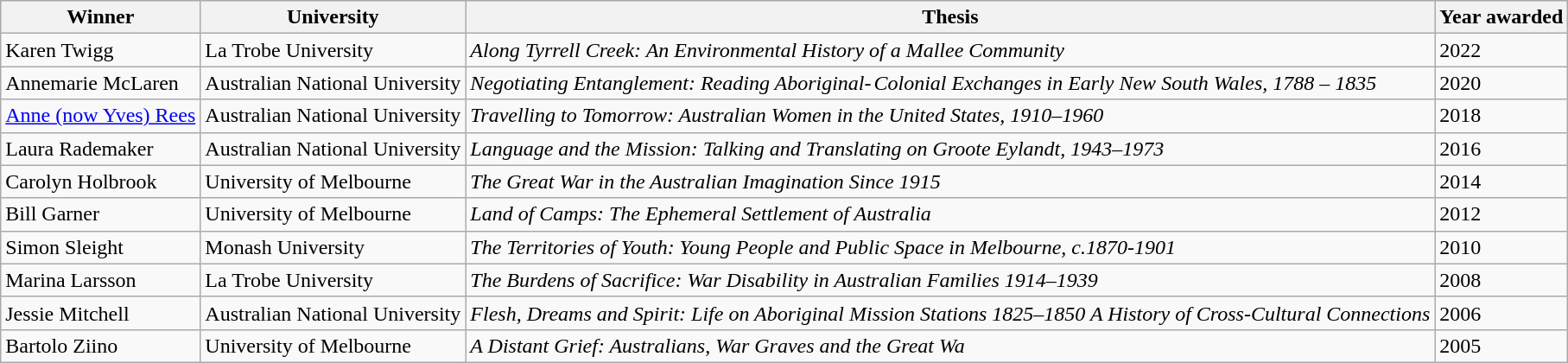<table class="wikitable sortable">
<tr>
<th>Winner</th>
<th>University</th>
<th>Thesis</th>
<th>Year awarded</th>
</tr>
<tr>
<td>Karen Twigg</td>
<td>La Trobe University</td>
<td><em>Along Tyrrell Creek: An Environmental History of a Mallee Community</em></td>
<td>2022</td>
</tr>
<tr>
<td>Annemarie McLaren</td>
<td>Australian National University</td>
<td><em>Negotiating Entanglement: Reading Aboriginal- Colonial Exchanges in Early New South Wales, 1788 – 1835</em></td>
<td>2020</td>
</tr>
<tr>
<td><a href='#'>Anne (now Yves) Rees</a></td>
<td>Australian National University</td>
<td><em>Travelling to Tomorrow: Australian Women in the United States, 1910–1960</em></td>
<td>2018</td>
</tr>
<tr>
<td>Laura Rademaker</td>
<td>Australian National University</td>
<td><em>Language and the Mission: Talking and Translating on Groote Eylandt, 1943–1973</em></td>
<td>2016</td>
</tr>
<tr>
<td>Carolyn Holbrook</td>
<td>University of Melbourne</td>
<td><em>The Great War in the Australian Imagination Since 1915</em></td>
<td>2014</td>
</tr>
<tr>
<td>Bill Garner</td>
<td>University of Melbourne</td>
<td><em>Land of Camps: The Ephemeral Settlement of Australia</em></td>
<td>2012</td>
</tr>
<tr>
<td>Simon Sleight</td>
<td>Monash University</td>
<td><em>The Territories of Youth: Young People and Public Space in Melbourne, c.1870-1901</em></td>
<td>2010</td>
</tr>
<tr>
<td>Marina Larsson</td>
<td>La Trobe University</td>
<td><em>The Burdens of Sacrifice: War Disability in Australian Families 1914–1939</em></td>
<td>2008</td>
</tr>
<tr>
<td>Jessie Mitchell</td>
<td>Australian National University</td>
<td><em>Flesh, Dreams and Spirit: Life on Aboriginal Mission Stations 1825–1850 A History of Cross-Cultural Connections</em></td>
<td>2006</td>
</tr>
<tr>
<td>Bartolo Ziino</td>
<td>University of Melbourne</td>
<td><em>A Distant Grief: Australians, War Graves and the Great Wa</em></td>
<td>2005</td>
</tr>
</table>
